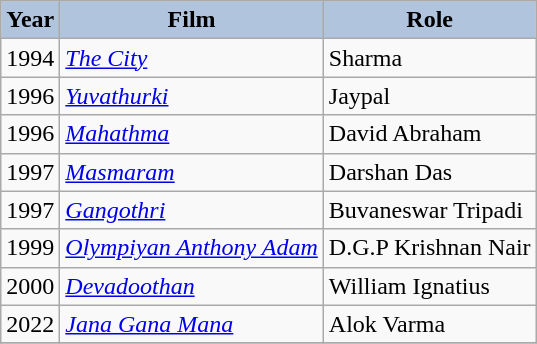<table class="wikitable sortable">
<tr>
<th style="background:#B0C4DE;">Year</th>
<th style="background:#B0C4DE;">Film</th>
<th style="background:#B0C4DE;">Role</th>
</tr>
<tr>
<td>1994</td>
<td><em><a href='#'>The City</a></em></td>
<td>Sharma</td>
</tr>
<tr>
<td>1996</td>
<td><em><a href='#'>Yuvathurki</a></em></td>
<td>Jaypal</td>
</tr>
<tr>
<td>1996</td>
<td><em><a href='#'>Mahathma</a></em></td>
<td>David Abraham</td>
</tr>
<tr>
<td>1997</td>
<td><em><a href='#'>Masmaram</a></em></td>
<td>Darshan Das</td>
</tr>
<tr>
<td>1997</td>
<td><em><a href='#'>Gangothri</a></em></td>
<td>Buvaneswar Tripadi</td>
</tr>
<tr>
<td>1999</td>
<td><em><a href='#'>Olympiyan Anthony Adam</a></em></td>
<td>D.G.P Krishnan Nair</td>
</tr>
<tr>
<td>2000</td>
<td><em><a href='#'>Devadoothan</a></em></td>
<td>William Ignatius</td>
</tr>
<tr>
<td>2022</td>
<td><em><a href='#'>Jana Gana Mana</a></em></td>
<td>Alok Varma</td>
</tr>
<tr>
</tr>
</table>
